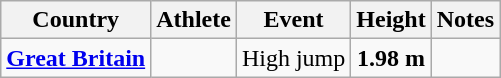<table class="wikitable sortable" style="text-align:center">
<tr>
<th>Country</th>
<th>Athlete</th>
<th>Event</th>
<th>Height</th>
<th>Notes</th>
</tr>
<tr>
<td align=left><strong><a href='#'>Great Britain</a></strong></td>
<td align=left></td>
<td>High jump</td>
<td><strong>1.98 m</strong></td>
<td></td>
</tr>
</table>
